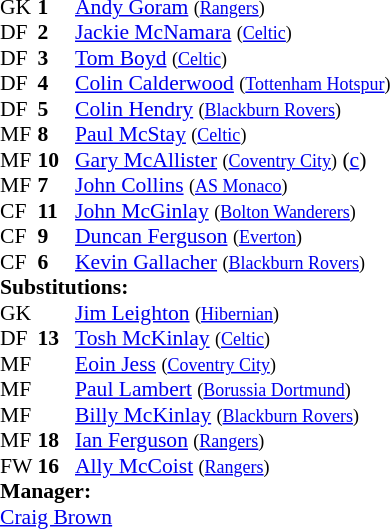<table style="font-size:90%;margin:auto" cellspacing="0" cellpadding="0">
<tr>
<th width=25></th>
<th width=25></th>
</tr>
<tr>
<td>GK</td>
<td><strong>1</strong></td>
<td><a href='#'>Andy Goram</a> <small>(<a href='#'>Rangers</a>)</small></td>
</tr>
<tr>
<td>DF</td>
<td><strong>2</strong></td>
<td><a href='#'>Jackie McNamara</a> <small>(<a href='#'>Celtic</a>)</small></td>
<td> </td>
<td></td>
</tr>
<tr>
<td>DF</td>
<td><strong>3</strong></td>
<td><a href='#'>Tom Boyd</a> <small>(<a href='#'>Celtic</a>)</small></td>
</tr>
<tr>
<td>DF</td>
<td><strong>4</strong></td>
<td><a href='#'>Colin Calderwood</a> <small>(<a href='#'>Tottenham Hotspur</a>)</small></td>
</tr>
<tr>
<td>DF</td>
<td><strong>5</strong></td>
<td><a href='#'>Colin Hendry</a> <small>(<a href='#'>Blackburn Rovers</a>)</small></td>
</tr>
<tr>
<td>MF</td>
<td><strong>8</strong></td>
<td><a href='#'>Paul McStay</a> <small>(<a href='#'>Celtic</a>)</small></td>
<td></td>
<td></td>
</tr>
<tr>
<td>MF</td>
<td><strong>10</strong></td>
<td><a href='#'>Gary McAllister</a> <small>(<a href='#'>Coventry City</a>)</small> (<a href='#'>c</a>)</td>
<td></td>
</tr>
<tr>
<td>MF</td>
<td><strong>7</strong></td>
<td><a href='#'>John Collins</a> <small>(<a href='#'>AS Monaco</a>)</small></td>
<td></td>
</tr>
<tr>
<td>CF</td>
<td><strong>11</strong></td>
<td><a href='#'>John McGinlay</a> <small>(<a href='#'>Bolton Wanderers</a>)</small></td>
<td></td>
<td></td>
</tr>
<tr>
<td>CF</td>
<td><strong>9</strong></td>
<td><a href='#'>Duncan Ferguson</a> <small>(<a href='#'>Everton</a>)</small></td>
</tr>
<tr>
<td>CF</td>
<td><strong>6</strong></td>
<td><a href='#'>Kevin Gallacher</a> <small>(<a href='#'>Blackburn Rovers</a>)</small></td>
</tr>
<tr>
<td colspan=3><strong>Substitutions:</strong></td>
</tr>
<tr>
<td>GK</td>
<td><strong> </strong></td>
<td><a href='#'>Jim Leighton</a> <small>(<a href='#'>Hibernian</a>)</small></td>
</tr>
<tr>
<td>DF</td>
<td><strong>13</strong></td>
<td><a href='#'>Tosh McKinlay</a> <small>(<a href='#'>Celtic</a>)</small></td>
<td></td>
<td></td>
</tr>
<tr>
<td>MF</td>
<td><strong> </strong></td>
<td><a href='#'>Eoin Jess</a> <small>(<a href='#'>Coventry City</a>)</small></td>
</tr>
<tr>
<td>MF</td>
<td><strong> </strong></td>
<td><a href='#'>Paul Lambert</a> <small>(<a href='#'>Borussia Dortmund</a>)</small></td>
</tr>
<tr>
<td>MF</td>
<td><strong> </strong></td>
<td><a href='#'>Billy McKinlay</a> <small>(<a href='#'>Blackburn Rovers</a>)</small></td>
</tr>
<tr>
<td>MF</td>
<td><strong>18</strong></td>
<td><a href='#'>Ian Ferguson</a> <small>(<a href='#'>Rangers</a>)</small></td>
<td></td>
<td></td>
</tr>
<tr>
<td>FW</td>
<td><strong>16</strong></td>
<td><a href='#'>Ally McCoist</a> <small>(<a href='#'>Rangers</a>)</small></td>
<td></td>
<td></td>
</tr>
<tr>
<td colspan=3><strong>Manager:</strong></td>
</tr>
<tr>
<td colspan=4><a href='#'>Craig Brown</a></td>
</tr>
</table>
